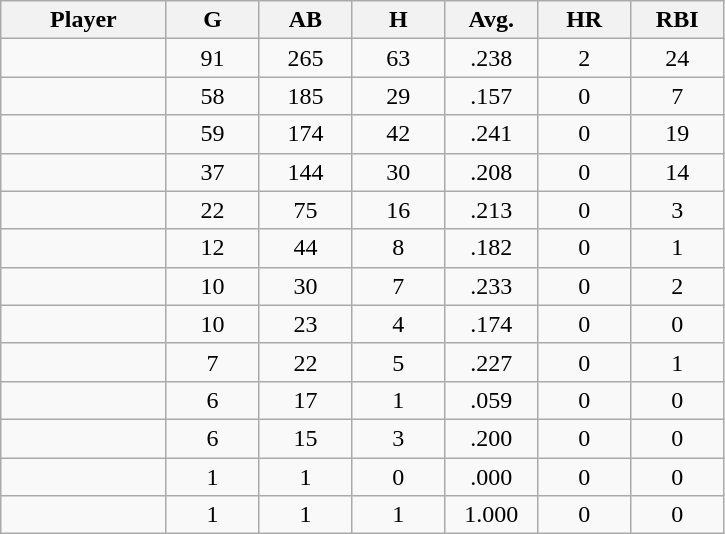<table class="wikitable sortable">
<tr>
<th bgcolor="#DDDDFF" width="16%">Player</th>
<th bgcolor="#DDDDFF" width="9%">G</th>
<th bgcolor="#DDDDFF" width="9%">AB</th>
<th bgcolor="#DDDDFF" width="9%">H</th>
<th bgcolor="#DDDDFF" width="9%">Avg.</th>
<th bgcolor="#DDDDFF" width="9%">HR</th>
<th bgcolor="#DDDDFF" width="9%">RBI</th>
</tr>
<tr align="center">
<td></td>
<td>91</td>
<td>265</td>
<td>63</td>
<td>.238</td>
<td>2</td>
<td>24</td>
</tr>
<tr align="center">
<td></td>
<td>58</td>
<td>185</td>
<td>29</td>
<td>.157</td>
<td>0</td>
<td>7</td>
</tr>
<tr align="center">
<td></td>
<td>59</td>
<td>174</td>
<td>42</td>
<td>.241</td>
<td>0</td>
<td>19</td>
</tr>
<tr align="center">
<td></td>
<td>37</td>
<td>144</td>
<td>30</td>
<td>.208</td>
<td>0</td>
<td>14</td>
</tr>
<tr align="center">
<td></td>
<td>22</td>
<td>75</td>
<td>16</td>
<td>.213</td>
<td>0</td>
<td>3</td>
</tr>
<tr align="center">
<td></td>
<td>12</td>
<td>44</td>
<td>8</td>
<td>.182</td>
<td>0</td>
<td>1</td>
</tr>
<tr align="center">
<td></td>
<td>10</td>
<td>30</td>
<td>7</td>
<td>.233</td>
<td>0</td>
<td>2</td>
</tr>
<tr align="center">
<td></td>
<td>10</td>
<td>23</td>
<td>4</td>
<td>.174</td>
<td>0</td>
<td>0</td>
</tr>
<tr align="center">
<td></td>
<td>7</td>
<td>22</td>
<td>5</td>
<td>.227</td>
<td>0</td>
<td>1</td>
</tr>
<tr align="center">
<td></td>
<td>6</td>
<td>17</td>
<td>1</td>
<td>.059</td>
<td>0</td>
<td>0</td>
</tr>
<tr align="center">
<td></td>
<td>6</td>
<td>15</td>
<td>3</td>
<td>.200</td>
<td>0</td>
<td>0</td>
</tr>
<tr align="center">
<td></td>
<td>1</td>
<td>1</td>
<td>0</td>
<td>.000</td>
<td>0</td>
<td>0</td>
</tr>
<tr align="center">
<td></td>
<td>1</td>
<td>1</td>
<td>1</td>
<td>1.000</td>
<td>0</td>
<td>0</td>
</tr>
</table>
